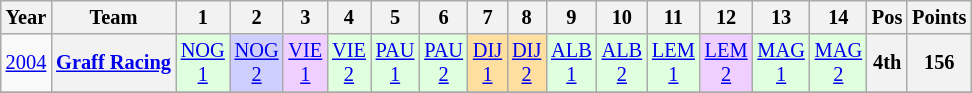<table class="wikitable" style="text-align:center; font-size:85%">
<tr>
<th>Year</th>
<th>Team</th>
<th>1</th>
<th>2</th>
<th>3</th>
<th>4</th>
<th>5</th>
<th>6</th>
<th>7</th>
<th>8</th>
<th>9</th>
<th>10</th>
<th>11</th>
<th>12</th>
<th>13</th>
<th>14</th>
<th>Pos</th>
<th>Points</th>
</tr>
<tr>
<td><a href='#'>2004</a></td>
<th nowrap><a href='#'>Graff Racing</a></th>
<td style="background:#DFFFDF;"><a href='#'>NOG<br>1</a><br></td>
<td style="background:#CFCFFF;"><a href='#'>NOG<br>2</a><br></td>
<td style="background:#EFCFFF;"><a href='#'>VIE<br>1</a><br></td>
<td style="background:#DFFFDF;"><a href='#'>VIE<br>2</a><br></td>
<td style="background:#DFFFDF;"><a href='#'>PAU<br>1</a><br></td>
<td style="background:#DFFFDF;"><a href='#'>PAU<br>2</a><br></td>
<td style="background:#FFDF9F;"><a href='#'>DIJ<br>1</a><br></td>
<td style="background:#FFDF9F;"><a href='#'>DIJ<br>2</a><br></td>
<td style="background:#DFFFDF;"><a href='#'>ALB<br>1</a><br></td>
<td style="background:#DFFFDF;"><a href='#'>ALB<br>2</a><br></td>
<td style="background:#DFFFDF;"><a href='#'>LEM<br>1</a><br></td>
<td style="background:#EFCFFF;"><a href='#'>LEM<br>2</a><br></td>
<td style="background:#DFFFDF;"><a href='#'>MAG<br>1</a><br></td>
<td style="background:#DFFFDF;"><a href='#'>MAG<br>2</a><br></td>
<th>4th</th>
<th>156</th>
</tr>
<tr>
</tr>
</table>
